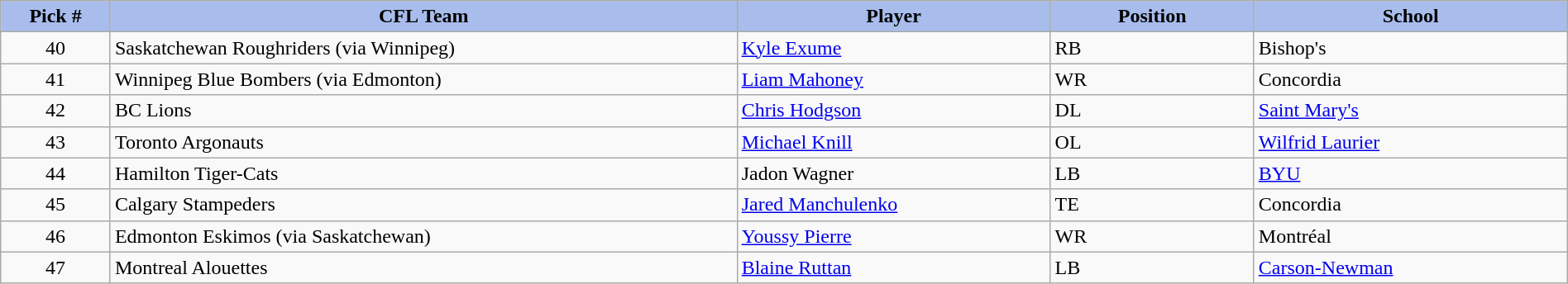<table class="wikitable" style="width: 100%">
<tr>
<th style="background:#A8BDEC;" width=7%>Pick #</th>
<th width=40% style="background:#A8BDEC;">CFL Team</th>
<th width=20% style="background:#A8BDEC;">Player</th>
<th width=13% style="background:#A8BDEC;">Position</th>
<th width=20% style="background:#A8BDEC;">School</th>
</tr>
<tr>
<td align=center>40</td>
<td>Saskatchewan Roughriders (via Winnipeg)</td>
<td><a href='#'>Kyle Exume</a></td>
<td>RB</td>
<td>Bishop's</td>
</tr>
<tr>
<td align=center>41</td>
<td>Winnipeg Blue Bombers (via Edmonton)</td>
<td><a href='#'>Liam Mahoney</a></td>
<td>WR</td>
<td>Concordia</td>
</tr>
<tr>
<td align=center>42</td>
<td>BC Lions</td>
<td><a href='#'>Chris Hodgson</a></td>
<td>DL</td>
<td><a href='#'>Saint Mary's</a></td>
</tr>
<tr>
<td align=center>43</td>
<td>Toronto Argonauts</td>
<td><a href='#'>Michael Knill</a></td>
<td>OL</td>
<td><a href='#'>Wilfrid Laurier</a></td>
</tr>
<tr>
<td align=center>44</td>
<td>Hamilton Tiger-Cats</td>
<td>Jadon Wagner</td>
<td>LB</td>
<td><a href='#'>BYU</a></td>
</tr>
<tr>
<td align=center>45</td>
<td>Calgary Stampeders</td>
<td><a href='#'>Jared Manchulenko</a></td>
<td>TE</td>
<td>Concordia</td>
</tr>
<tr>
<td align=center>46</td>
<td>Edmonton Eskimos (via Saskatchewan)</td>
<td><a href='#'>Youssy Pierre</a></td>
<td>WR</td>
<td>Montréal</td>
</tr>
<tr>
<td align=center>47</td>
<td>Montreal Alouettes</td>
<td><a href='#'>Blaine Ruttan</a></td>
<td>LB</td>
<td><a href='#'>Carson-Newman</a></td>
</tr>
</table>
